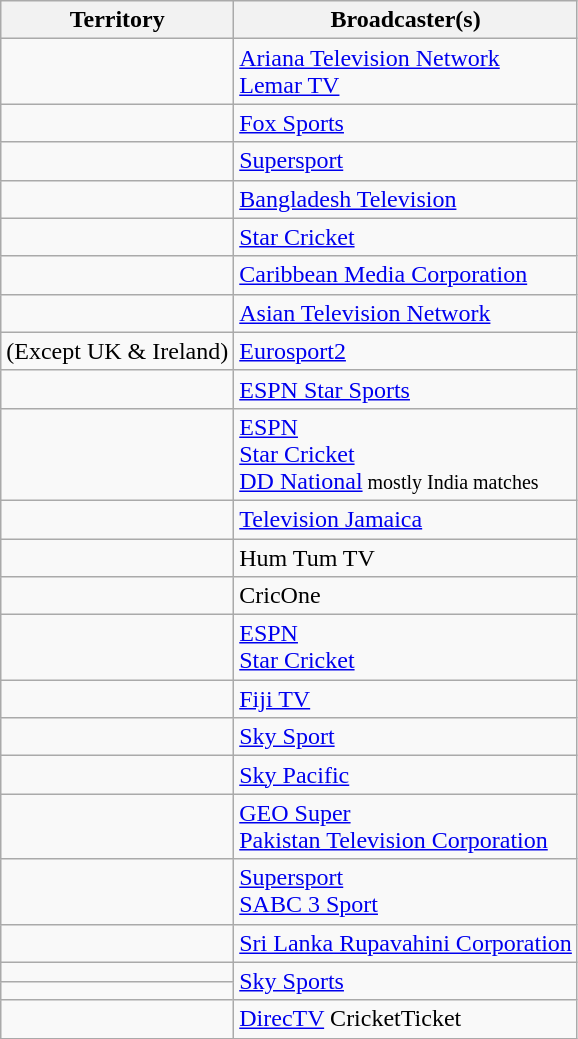<table class="wikitable">
<tr>
<th>Territory</th>
<th>Broadcaster(s)</th>
</tr>
<tr>
<td></td>
<td><a href='#'>Ariana Television Network</a><br><a href='#'>Lemar TV</a></td>
</tr>
<tr>
<td></td>
<td><a href='#'>Fox Sports</a></td>
</tr>
<tr>
<td></td>
<td><a href='#'>Supersport</a></td>
</tr>
<tr>
<td></td>
<td><a href='#'>Bangladesh Television</a></td>
</tr>
<tr>
<td></td>
<td><a href='#'>Star Cricket</a></td>
</tr>
<tr>
<td></td>
<td><a href='#'>Caribbean Media Corporation</a></td>
</tr>
<tr>
<td></td>
<td><a href='#'>Asian Television Network</a></td>
</tr>
<tr>
<td> (Except UK & Ireland)</td>
<td><a href='#'>Eurosport2</a></td>
</tr>
<tr>
<td></td>
<td><a href='#'>ESPN Star Sports</a></td>
</tr>
<tr>
<td></td>
<td><a href='#'>ESPN</a><br><a href='#'>Star Cricket</a> <br><a href='#'>DD National</a><small> mostly India matches</small></td>
</tr>
<tr>
<td></td>
<td><a href='#'>Television Jamaica</a></td>
</tr>
<tr>
<td></td>
<td>Hum Tum TV</td>
</tr>
<tr>
<td></td>
<td>CricOne</td>
</tr>
<tr>
<td></td>
<td><a href='#'>ESPN</a><br><a href='#'>Star Cricket</a></td>
</tr>
<tr>
<td></td>
<td><a href='#'>Fiji TV</a></td>
</tr>
<tr>
<td></td>
<td><a href='#'>Sky Sport</a></td>
</tr>
<tr>
<td></td>
<td><a href='#'>Sky Pacific</a></td>
</tr>
<tr>
<td></td>
<td><a href='#'>GEO Super</a><br><a href='#'>Pakistan Television Corporation</a></td>
</tr>
<tr>
<td></td>
<td><a href='#'>Supersport</a><br><a href='#'>SABC 3 Sport</a></td>
</tr>
<tr>
<td></td>
<td><a href='#'>Sri Lanka Rupavahini Corporation</a></td>
</tr>
<tr>
<td></td>
<td rowspan="2"><a href='#'>Sky Sports</a></td>
</tr>
<tr>
<td></td>
</tr>
<tr>
<td></td>
<td><a href='#'>DirecTV</a> CricketTicket</td>
</tr>
</table>
